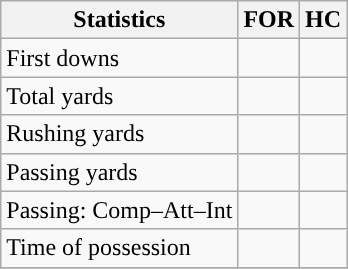<table class="wikitable" style="float: left;">
<tr>
<th>Statistics</th>
<th>FOR</th>
<th>HC</th>
</tr>
<tr>
<td>First downs</td>
<td></td>
<td></td>
</tr>
<tr>
<td>Total yards</td>
<td></td>
<td></td>
</tr>
<tr>
<td>Rushing yards</td>
<td></td>
<td></td>
</tr>
<tr>
<td>Passing yards</td>
<td></td>
<td></td>
</tr>
<tr>
<td>Passing: Comp–Att–Int</td>
<td></td>
<td></td>
</tr>
<tr>
<td>Time of possession</td>
<td></td>
<td></td>
</tr>
<tr>
</tr>
</table>
